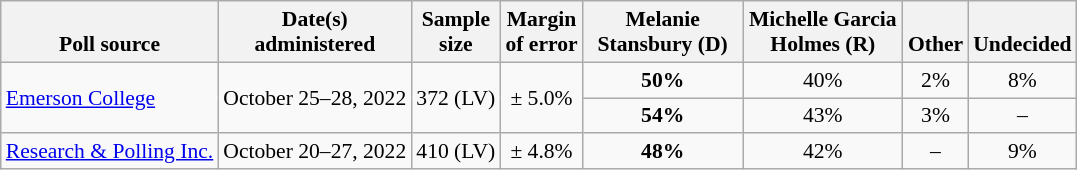<table class="wikitable" style="font-size:90%;text-align:center;">
<tr style="vertical-align:bottom">
<th>Poll source</th>
<th>Date(s)<br>administered</th>
<th>Sample<br>size</th>
<th>Margin<br>of error</th>
<th style="width:100px;">Melanie<br>Stansbury (D)</th>
<th style="width:100px;">Michelle Garcia<br>Holmes (R)</th>
<th>Other</th>
<th>Undecided</th>
</tr>
<tr>
<td style="text-align:left;" rowspan="2"><a href='#'>Emerson College</a></td>
<td rowspan="2">October 25–28, 2022</td>
<td rowspan="2">372 (LV)</td>
<td rowspan="2">± 5.0%</td>
<td><strong>50%</strong></td>
<td>40%</td>
<td>2%</td>
<td>8%</td>
</tr>
<tr>
<td><strong>54%</strong></td>
<td>43%</td>
<td>3%</td>
<td>–</td>
</tr>
<tr>
<td style="text-align:left;"><a href='#'>Research & Polling Inc.</a></td>
<td>October 20–27, 2022</td>
<td>410 (LV)</td>
<td>± 4.8%</td>
<td><strong>48%</strong></td>
<td>42%</td>
<td>–</td>
<td>9%</td>
</tr>
</table>
